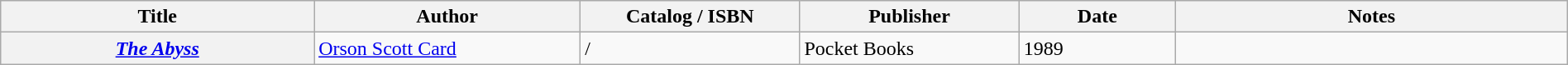<table class="wikitable sortable" style="width:100%;">
<tr>
<th width=20%>Title</th>
<th width=17%>Author</th>
<th width=14%>Catalog / ISBN</th>
<th width=14%>Publisher</th>
<th width=10%>Date</th>
<th width=25%>Notes</th>
</tr>
<tr>
<th><em><a href='#'>The Abyss</a></em></th>
<td><a href='#'>Orson Scott Card</a></td>
<td> / </td>
<td>Pocket Books</td>
<td>1989</td>
<td></td>
</tr>
</table>
